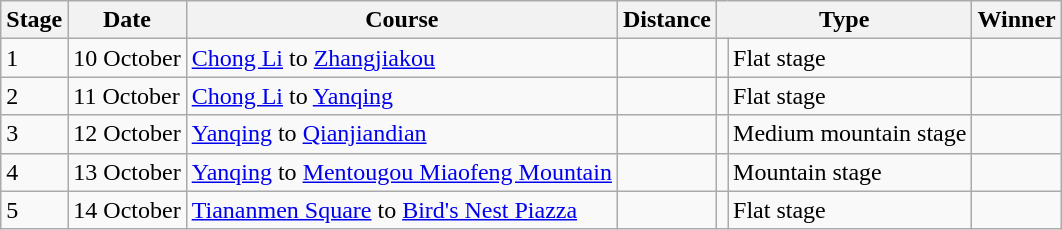<table class="wikitable">
<tr>
<th>Stage</th>
<th>Date</th>
<th>Course</th>
<th>Distance</th>
<th colspan="2">Type</th>
<th>Winner</th>
</tr>
<tr>
<td>1</td>
<td>10 October</td>
<td><a href='#'>Chong Li</a> to <a href='#'>Zhangjiakou</a></td>
<td style="text-align:center;"></td>
<td></td>
<td>Flat stage</td>
<td></td>
</tr>
<tr>
<td>2</td>
<td>11 October</td>
<td><a href='#'>Chong Li</a> to <a href='#'>Yanqing</a></td>
<td style="text-align:center;"></td>
<td></td>
<td>Flat stage</td>
<td></td>
</tr>
<tr>
<td>3</td>
<td>12 October</td>
<td><a href='#'>Yanqing</a> to <a href='#'>Qianjiandian</a></td>
<td style="text-align:center;"></td>
<td></td>
<td>Medium mountain stage</td>
<td></td>
</tr>
<tr>
<td>4</td>
<td>13 October</td>
<td><a href='#'>Yanqing</a> to <a href='#'>Mentougou Miaofeng Mountain</a></td>
<td style="text-align:center;"></td>
<td></td>
<td>Mountain stage</td>
<td></td>
</tr>
<tr>
<td>5</td>
<td>14 October</td>
<td><a href='#'>Tiananmen Square</a> to <a href='#'>Bird's Nest Piazza</a></td>
<td style="text-align:center;"></td>
<td></td>
<td>Flat stage</td>
<td></td>
</tr>
</table>
